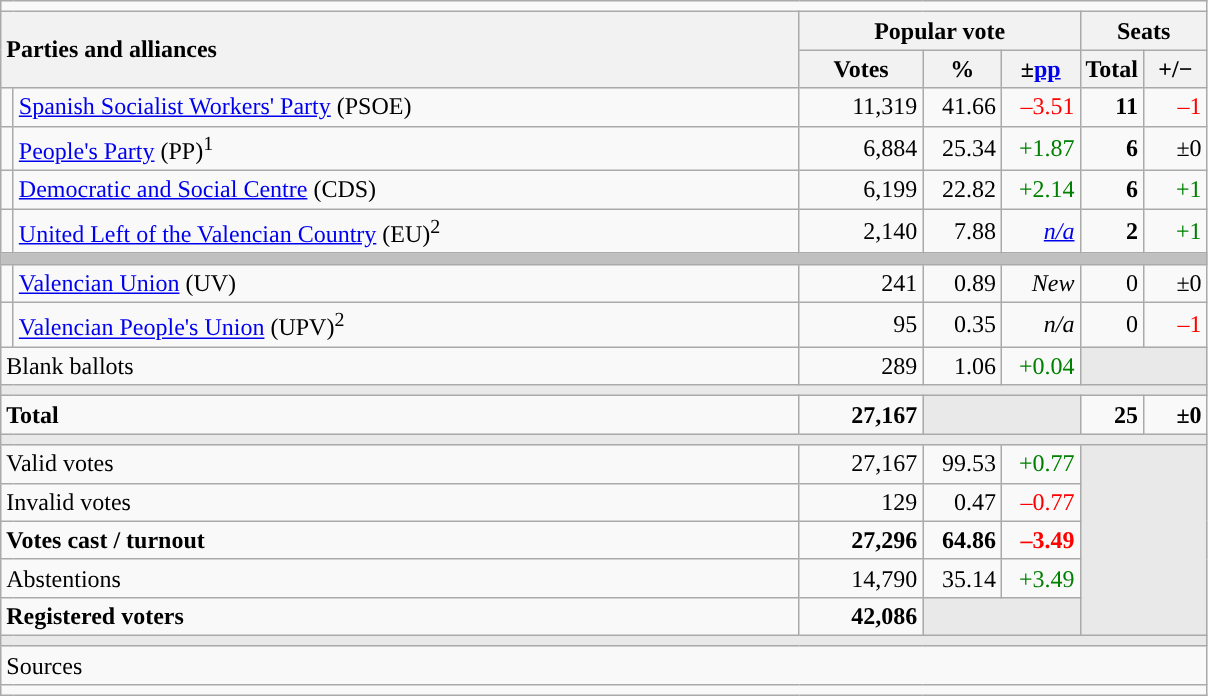<table class="wikitable" style="text-align:right;">
<tr>
<td colspan="7"></td>
</tr>
<tr>
<th style="text-align:left;" rowspan="2" colspan="2" width="525">Parties and alliances</th>
<th colspan="3">Popular vote</th>
<th colspan="2">Seats</th>
</tr>
<tr>
<th width="75">Votes</th>
<th width="45">%</th>
<th width="45">±<a href='#'>pp</a></th>
<th width="35">Total</th>
<th width="35">+/−</th>
</tr>
<tr>
<td width="1" style="color:inherit;background:"></td>
<td align="left"><a href='#'>Spanish Socialist Workers' Party</a> (PSOE)</td>
<td>11,319</td>
<td>41.66</td>
<td style="color:red;">–3.51</td>
<td><strong>11</strong></td>
<td style="color:red;">–1</td>
</tr>
<tr>
<td style="color:inherit;background:"></td>
<td align="left"><a href='#'>People's Party</a> (PP)<sup>1</sup></td>
<td>6,884</td>
<td>25.34</td>
<td style="color:green;">+1.87</td>
<td><strong>6</strong></td>
<td>±0</td>
</tr>
<tr>
<td style="color:inherit;background:"></td>
<td align="left"><a href='#'>Democratic and Social Centre</a> (CDS)</td>
<td>6,199</td>
<td>22.82</td>
<td style="color:green;">+2.14</td>
<td><strong>6</strong></td>
<td style="color:green;">+1</td>
</tr>
<tr>
<td style="color:inherit;background:"></td>
<td align="left"><a href='#'>United Left of the Valencian Country</a> (EU)<sup>2</sup></td>
<td>2,140</td>
<td>7.88</td>
<td><em><a href='#'>n/a</a></em></td>
<td><strong>2</strong></td>
<td style="color:green;">+1</td>
</tr>
<tr>
<td colspan="7" bgcolor="#C0C0C0"></td>
</tr>
<tr>
<td style="color:inherit;background:"></td>
<td align="left"><a href='#'>Valencian Union</a> (UV)</td>
<td>241</td>
<td>0.89</td>
<td><em>New</em></td>
<td>0</td>
<td>±0</td>
</tr>
<tr>
<td style="color:inherit;background:"></td>
<td align="left"><a href='#'>Valencian People's Union</a> (UPV)<sup>2</sup></td>
<td>95</td>
<td>0.35</td>
<td><em>n/a</em></td>
<td>0</td>
<td style="color:red;">–1</td>
</tr>
<tr>
<td align="left" colspan="2">Blank ballots</td>
<td>289</td>
<td>1.06</td>
<td style="color:green;">+0.04</td>
<td bgcolor="#E9E9E9" colspan="2"></td>
</tr>
<tr>
<td colspan="7" bgcolor="#E9E9E9"></td>
</tr>
<tr style="font-weight:bold;">
<td align="left" colspan="2">Total</td>
<td>27,167</td>
<td bgcolor="#E9E9E9" colspan="2"></td>
<td>25</td>
<td>±0</td>
</tr>
<tr>
<td colspan="7" bgcolor="#E9E9E9"></td>
</tr>
<tr>
<td align="left" colspan="2">Valid votes</td>
<td>27,167</td>
<td>99.53</td>
<td style="color:green;">+0.77</td>
<td bgcolor="#E9E9E9" colspan="2" rowspan="5"></td>
</tr>
<tr>
<td align="left" colspan="2">Invalid votes</td>
<td>129</td>
<td>0.47</td>
<td style="color:red;">–0.77</td>
</tr>
<tr style="font-weight:bold;">
<td align="left" colspan="2">Votes cast / turnout</td>
<td>27,296</td>
<td>64.86</td>
<td style="color:red;">–3.49</td>
</tr>
<tr>
<td align="left" colspan="2">Abstentions</td>
<td>14,790</td>
<td>35.14</td>
<td style="color:green;">+3.49</td>
</tr>
<tr style="font-weight:bold;">
<td align="left" colspan="2">Registered voters</td>
<td>42,086</td>
<td bgcolor="#E9E9E9" colspan="2"></td>
</tr>
<tr>
<td colspan="7" bgcolor="#E9E9E9"></td>
</tr>
<tr>
<td align="left" colspan="7">Sources</td>
</tr>
<tr>
<td colspan="7" style="text-align:left; max-width:790px;"></td>
</tr>
</table>
